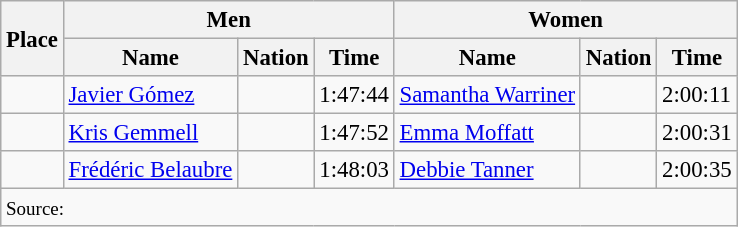<table class=wikitable style="font-size:95%">
<tr>
<th rowspan="2">Place</th>
<th colspan="3">Men</th>
<th colspan="3">Women</th>
</tr>
<tr>
<th>Name</th>
<th>Nation</th>
<th>Time</th>
<th>Name</th>
<th>Nation</th>
<th>Time</th>
</tr>
<tr>
<td align="center"></td>
<td><a href='#'>Javier Gómez</a></td>
<td></td>
<td>1:47:44</td>
<td><a href='#'>Samantha Warriner</a></td>
<td></td>
<td>2:00:11</td>
</tr>
<tr>
<td align="center"></td>
<td><a href='#'>Kris Gemmell</a></td>
<td></td>
<td>1:47:52</td>
<td><a href='#'>Emma Moffatt</a></td>
<td></td>
<td>2:00:31</td>
</tr>
<tr>
<td align="center"></td>
<td><a href='#'>Frédéric Belaubre</a></td>
<td></td>
<td>1:48:03</td>
<td><a href='#'>Debbie Tanner</a></td>
<td></td>
<td>2:00:35</td>
</tr>
<tr>
<td colspan="7"><small>Source:</small></td>
</tr>
</table>
